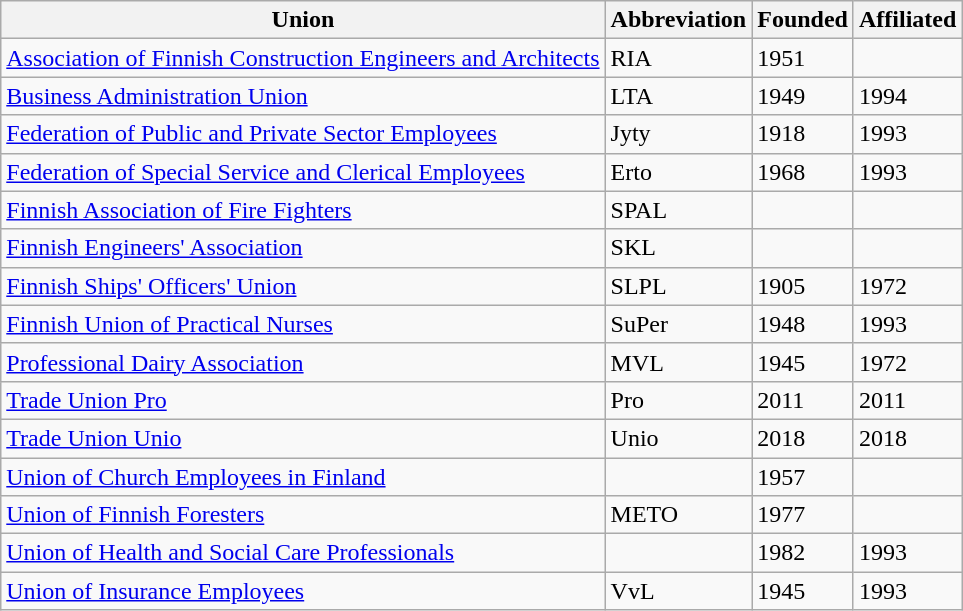<table class="wikitable sortable">
<tr>
<th>Union</th>
<th>Abbreviation</th>
<th>Founded</th>
<th>Affiliated</th>
</tr>
<tr>
<td><a href='#'>Association of Finnish Construction Engineers and Architects</a></td>
<td>RIA</td>
<td>1951</td>
<td></td>
</tr>
<tr>
<td><a href='#'>Business Administration Union</a></td>
<td>LTA</td>
<td>1949</td>
<td>1994</td>
</tr>
<tr>
<td><a href='#'>Federation of Public and Private Sector Employees</a></td>
<td>Jyty</td>
<td>1918</td>
<td>1993</td>
</tr>
<tr>
<td><a href='#'>Federation of Special Service and Clerical Employees</a></td>
<td>Erto</td>
<td>1968</td>
<td>1993</td>
</tr>
<tr>
<td><a href='#'>Finnish Association of Fire Fighters</a></td>
<td>SPAL</td>
<td></td>
<td></td>
</tr>
<tr>
<td><a href='#'>Finnish Engineers' Association</a></td>
<td>SKL</td>
<td></td>
<td></td>
</tr>
<tr>
<td><a href='#'>Finnish Ships' Officers' Union</a></td>
<td>SLPL</td>
<td>1905</td>
<td>1972</td>
</tr>
<tr>
<td><a href='#'>Finnish Union of Practical Nurses</a></td>
<td>SuPer</td>
<td>1948</td>
<td>1993</td>
</tr>
<tr>
<td><a href='#'>Professional Dairy Association</a></td>
<td>MVL</td>
<td>1945</td>
<td>1972</td>
</tr>
<tr>
<td><a href='#'>Trade Union Pro</a></td>
<td>Pro</td>
<td>2011</td>
<td>2011</td>
</tr>
<tr>
<td><a href='#'>Trade Union Unio</a></td>
<td>Unio</td>
<td>2018</td>
<td>2018</td>
</tr>
<tr>
<td><a href='#'>Union of Church Employees in Finland</a></td>
<td></td>
<td>1957</td>
<td></td>
</tr>
<tr>
<td><a href='#'>Union of Finnish Foresters</a></td>
<td>METO</td>
<td>1977</td>
<td></td>
</tr>
<tr>
<td><a href='#'>Union of Health and Social Care Professionals</a></td>
<td></td>
<td>1982</td>
<td>1993</td>
</tr>
<tr>
<td><a href='#'>Union of Insurance Employees</a></td>
<td>VvL</td>
<td>1945</td>
<td>1993</td>
</tr>
</table>
